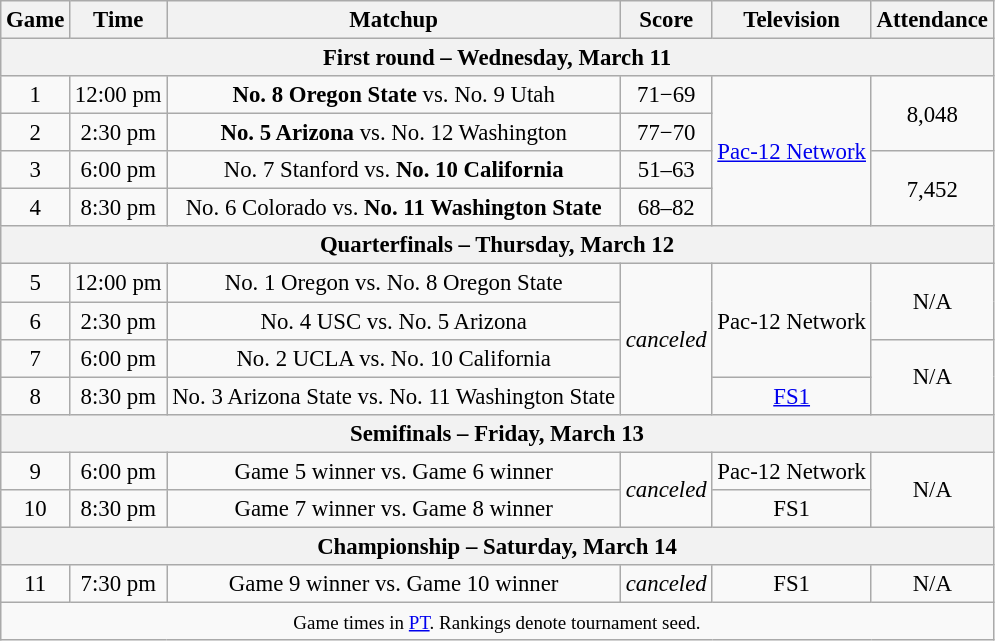<table class="wikitable" style="font-size: 95%; text-align:center">
<tr>
<th>Game</th>
<th>Time</th>
<th>Matchup</th>
<th>Score</th>
<th>Television</th>
<th>Attendance</th>
</tr>
<tr>
<th colspan=6>First round – Wednesday, March 11</th>
</tr>
<tr>
<td>1</td>
<td>12:00 pm</td>
<td><strong>No. 8 Oregon State</strong> vs. No. 9 Utah</td>
<td>71−69</td>
<td rowspan=4><a href='#'>Pac-12 Network</a></td>
<td rowspan=2>8,048</td>
</tr>
<tr>
<td>2</td>
<td>2:30 pm</td>
<td><strong>No. 5 Arizona</strong> vs. No. 12 Washington</td>
<td>77−70</td>
</tr>
<tr>
<td>3</td>
<td>6:00 pm</td>
<td>No. 7 Stanford vs. <strong>No. 10 California</strong></td>
<td>51–63</td>
<td rowspan=2>7,452</td>
</tr>
<tr>
<td>4</td>
<td>8:30 pm</td>
<td>No. 6 Colorado vs. <strong>No. 11 Washington State</strong></td>
<td>68–82</td>
</tr>
<tr>
<th colspan=6>Quarterfinals – Thursday, March 12</th>
</tr>
<tr>
<td>5</td>
<td>12:00 pm</td>
<td>No. 1 Oregon vs. No. 8 Oregon State</td>
<td rowspan=4><em>canceled</em></td>
<td rowspan=3>Pac-12 Network</td>
<td rowspan=2>N/A</td>
</tr>
<tr>
<td>6</td>
<td>2:30 pm</td>
<td>No. 4 USC vs. No. 5 Arizona</td>
</tr>
<tr>
<td>7</td>
<td>6:00 pm</td>
<td>No. 2 UCLA vs. No. 10 California</td>
<td rowspan=2>N/A</td>
</tr>
<tr>
<td>8</td>
<td>8:30 pm</td>
<td>No. 3 Arizona State vs. No. 11 Washington State</td>
<td><a href='#'>FS1</a></td>
</tr>
<tr>
<th colspan=6>Semifinals – Friday, March 13</th>
</tr>
<tr>
<td>9</td>
<td>6:00 pm</td>
<td>Game 5 winner vs. Game 6 winner</td>
<td rowspan=2><em>canceled</em></td>
<td>Pac-12 Network</td>
<td rowspan=2>N/A</td>
</tr>
<tr>
<td>10</td>
<td>8:30 pm</td>
<td>Game 7 winner vs. Game 8 winner</td>
<td>FS1</td>
</tr>
<tr>
<th colspan=6>Championship – Saturday, March 14</th>
</tr>
<tr>
<td>11</td>
<td>7:30 pm</td>
<td>Game 9 winner vs. Game 10 winner</td>
<td><em>canceled</em></td>
<td>FS1</td>
<td>N/A</td>
</tr>
<tr>
<td colspan=6><small>Game times in <a href='#'>PT</a>. Rankings denote tournament seed.</small></td>
</tr>
</table>
